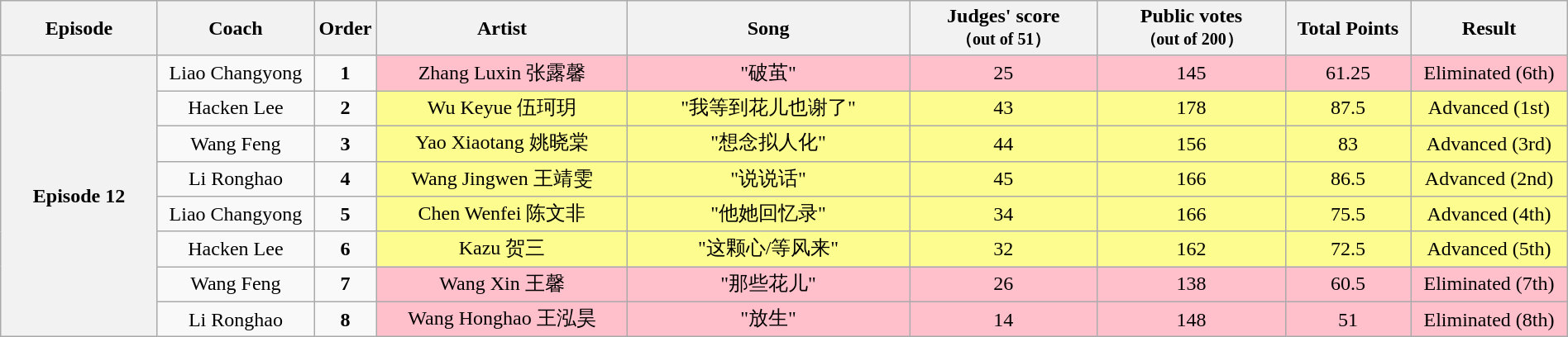<table class="wikitable" style="text-align:center;width:100%">
<tr>
<th style="width:10%;">Episode</th>
<th width="10%">Coach</th>
<th width="4%">Order</th>
<th width="16%">Artist</th>
<th width="18%">Song</th>
<th width="12%">Judges' score<br><small>（out of 51）</small></th>
<th width="12%">Public votes<br><small>（out of 200）</small></th>
<th width="8%">Total Points</th>
<th width="10%">Result</th>
</tr>
<tr>
<th rowspan="8" scope="row">Episode 12<br><small></small></th>
<td>Liao Changyong</td>
<td><strong>1</strong></td>
<td style="background:pink">Zhang Luxin 张露馨</td>
<td style="background:pink">"破茧"</td>
<td style="background:pink">25</td>
<td style="background:pink">145</td>
<td style="background:pink">61.25</td>
<td style="background:pink">Eliminated (6th)</td>
</tr>
<tr>
<td>Hacken Lee</td>
<td><strong>2</strong></td>
<td style="background:#FDFC8F">Wu Keyue 伍珂玥</td>
<td style="background:#FDFC8F">"我等到花儿也谢了"</td>
<td style="background:#FDFC8F">43</td>
<td style="background:#FDFC8F">178</td>
<td style="background:#FDFC8F">87.5</td>
<td style="background:#FDFC8F">Advanced (1st)</td>
</tr>
<tr>
<td>Wang Feng</td>
<td><strong>3</strong></td>
<td style="background:#FDFC8F">Yao Xiaotang 姚晓棠</td>
<td style="background:#FDFC8F">"想念拟人化"</td>
<td style="background:#FDFC8F">44</td>
<td style="background:#FDFC8F">156</td>
<td style="background:#FDFC8F">83</td>
<td style="background:#FDFC8F">Advanced (3rd)</td>
</tr>
<tr>
<td>Li Ronghao</td>
<td><strong>4</strong></td>
<td style="background:#FDFC8F">Wang Jingwen 王靖雯</td>
<td style="background:#FDFC8F">"说说话"</td>
<td style="background:#FDFC8F">45</td>
<td style="background:#FDFC8F">166</td>
<td style="background:#FDFC8F">86.5</td>
<td style="background:#FDFC8F">Advanced (2nd)</td>
</tr>
<tr>
<td>Liao Changyong</td>
<td><strong>5</strong></td>
<td style="background:#FDFC8F">Chen Wenfei 陈文非</td>
<td style="background:#FDFC8F">"他她回忆录"</td>
<td style="background:#FDFC8F">34</td>
<td style="background:#FDFC8F">166</td>
<td style="background:#FDFC8F">75.5</td>
<td style="background:#FDFC8F">Advanced (4th)</td>
</tr>
<tr>
<td>Hacken Lee</td>
<td><strong>6</strong></td>
<td style="background:#FDFC8F">Kazu 贺三</td>
<td style="background:#FDFC8F">"这颗心/等风来"</td>
<td style="background:#FDFC8F">32</td>
<td style="background:#FDFC8F">162</td>
<td style="background:#FDFC8F">72.5</td>
<td style="background:#FDFC8F">Advanced (5th)</td>
</tr>
<tr>
<td>Wang Feng</td>
<td><strong>7</strong></td>
<td style="background:pink">Wang Xin 王馨</td>
<td style="background:pink">"那些花儿"</td>
<td style="background:pink">26</td>
<td style="background:pink">138</td>
<td style="background:pink">60.5</td>
<td style="background:pink">Eliminated (7th)</td>
</tr>
<tr>
<td>Li Ronghao</td>
<td><strong>8</strong></td>
<td style="background:pink">Wang Honghao 王泓昊</td>
<td style="background:pink">"放生"</td>
<td style="background:pink">14</td>
<td style="background:pink">148</td>
<td style="background:pink">51</td>
<td style="background:pink">Eliminated (8th)</td>
</tr>
</table>
